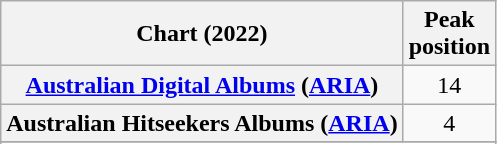<table class="wikitable sortable plainrowheaders" style="text-align:center">
<tr>
<th scope="col">Chart (2022)</th>
<th scope="col">Peak<br>position</th>
</tr>
<tr>
<th scope="row"><a href='#'>Australian Digital Albums</a> (<a href='#'>ARIA</a>)</th>
<td>14</td>
</tr>
<tr>
<th scope="row">Australian Hitseekers Albums (<a href='#'>ARIA</a>)</th>
<td>4</td>
</tr>
<tr>
</tr>
<tr>
</tr>
<tr>
</tr>
<tr>
</tr>
<tr>
</tr>
<tr>
</tr>
<tr>
</tr>
<tr>
</tr>
<tr>
</tr>
<tr>
</tr>
<tr>
</tr>
</table>
